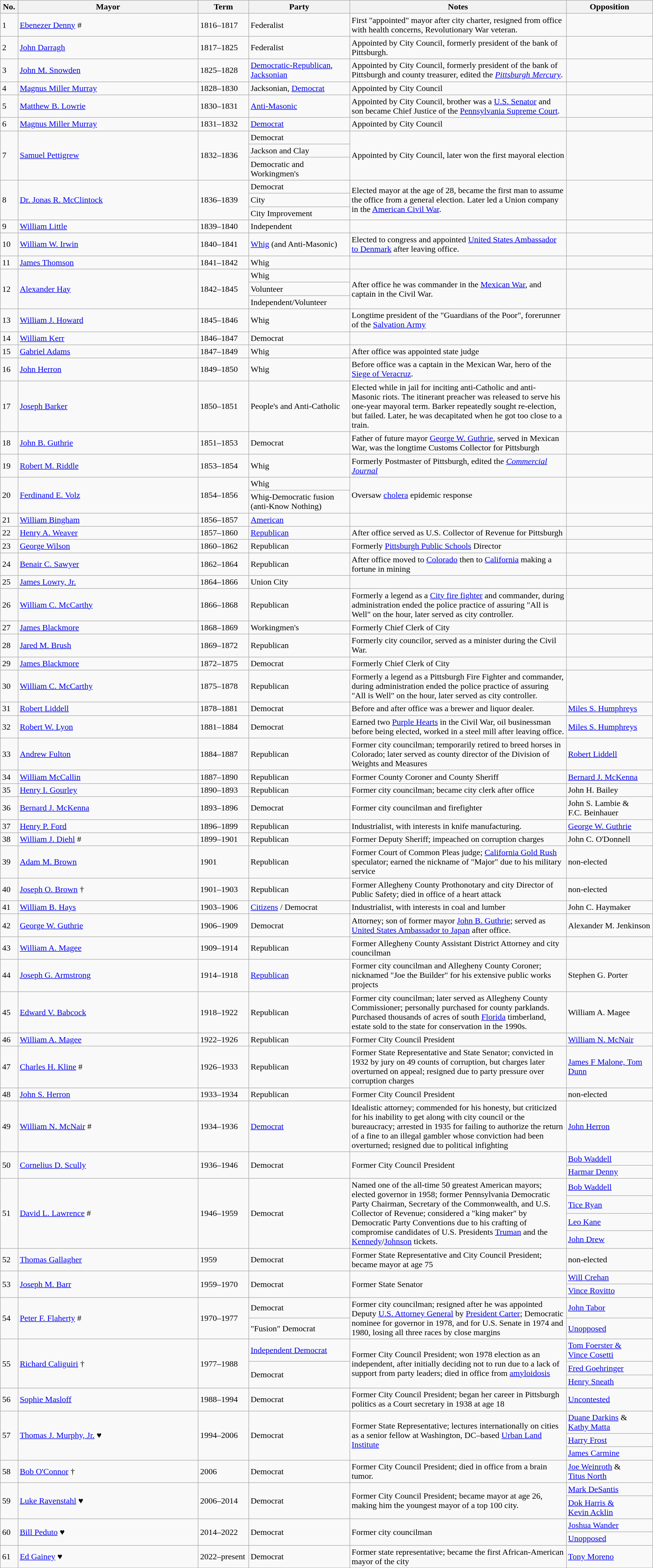<table class="wikitable">
<tr>
<th width="2%">No.</th>
<th width="25%">Mayor</th>
<th width="7%">Term</th>
<th width="14%">Party</th>
<th width="30%">Notes</th>
<th width="12%">Opposition</th>
</tr>
<tr>
<td>1</td>
<td><a href='#'>Ebenezer Denny</a> #</td>
<td>1816–1817</td>
<td>Federalist</td>
<td>First "appointed" mayor after city charter, resigned from office with health concerns, Revolutionary War veteran.</td>
<td></td>
</tr>
<tr>
<td>2</td>
<td><a href='#'>John Darragh</a></td>
<td>1817–1825</td>
<td>Federalist</td>
<td>Appointed by City Council, formerly president of the bank of Pittsburgh.</td>
<td></td>
</tr>
<tr>
<td>3</td>
<td><a href='#'>John M. Snowden</a></td>
<td>1825–1828</td>
<td><a href='#'>Democratic-Republican</a>, <a href='#'>Jacksonian</a></td>
<td>Appointed by City Council, formerly president of the bank of Pittsburgh and county treasurer, edited the <em><a href='#'>Pittsburgh Mercury</a></em>.</td>
<td></td>
</tr>
<tr>
<td>4</td>
<td><a href='#'>Magnus Miller Murray</a></td>
<td>1828–1830</td>
<td>Jacksonian, <a href='#'>Democrat</a></td>
<td>Appointed by City Council</td>
<td></td>
</tr>
<tr>
<td>5</td>
<td><a href='#'>Matthew B. Lowrie</a></td>
<td>1830–1831</td>
<td><a href='#'>Anti-Masonic</a></td>
<td>Appointed by City Council, brother was a <a href='#'>U.S. Senator</a> and son became Chief Justice of the <a href='#'>Pennsylvania Supreme Court</a>.</td>
<td></td>
</tr>
<tr>
<td>6</td>
<td><a href='#'>Magnus Miller Murray</a></td>
<td>1831–1832</td>
<td><a href='#'>Democrat</a></td>
<td>Appointed by City Council</td>
<td></td>
</tr>
<tr>
<td rowspan=3>7</td>
<td rowspan=3><a href='#'>Samuel Pettigrew</a></td>
<td rowspan=3>1832–1836</td>
<td>Democrat</td>
<td rowspan=3>Appointed by City Council, later won the first mayoral election</td>
<td rowspan=3></td>
</tr>
<tr>
<td>Jackson and Clay </td>
</tr>
<tr>
<td>Democratic and Workingmen's </td>
</tr>
<tr>
<td rowspan=3>8</td>
<td rowspan=3><a href='#'>Dr. Jonas R. McClintock</a></td>
<td rowspan=3>1836–1839</td>
<td>Democrat </td>
<td rowspan=3>Elected mayor at the age of 28, became the first man to assume the office from a general election. Later led a Union company in the <a href='#'>American Civil War</a>.</td>
<td rowspan=3></td>
</tr>
<tr>
<td>City </td>
</tr>
<tr>
<td>City Improvement </td>
</tr>
<tr>
<td>9</td>
<td><a href='#'>William Little</a></td>
<td>1839–1840</td>
<td>Independent</td>
<td></td>
<td></td>
</tr>
<tr>
<td>10</td>
<td><a href='#'>William W. Irwin</a></td>
<td>1840–1841</td>
<td><a href='#'>Whig</a> (and Anti-Masonic)</td>
<td>Elected to congress and appointed <a href='#'>United States Ambassador to Denmark</a> after leaving office.</td>
<td></td>
</tr>
<tr>
<td>11</td>
<td><a href='#'>James Thomson</a></td>
<td>1841–1842</td>
<td>Whig</td>
<td></td>
<td></td>
</tr>
<tr>
<td rowspan=3>12</td>
<td rowspan=3><a href='#'>Alexander Hay</a></td>
<td rowspan=3>1842–1845</td>
<td>Whig </td>
<td rowspan=3>After office he was commander in the <a href='#'>Mexican War</a>, and captain in the Civil War.</td>
<td rowspan=3></td>
</tr>
<tr>
<td>Volunteer </td>
</tr>
<tr>
<td>Independent/Volunteer </td>
</tr>
<tr>
<td>13</td>
<td><a href='#'>William J. Howard</a></td>
<td>1845–1846</td>
<td>Whig</td>
<td>Longtime president of the "Guardians of the Poor", forerunner of the <a href='#'>Salvation Army</a></td>
<td></td>
</tr>
<tr>
<td>14</td>
<td><a href='#'>William Kerr</a></td>
<td>1846–1847</td>
<td>Democrat</td>
<td></td>
<td></td>
</tr>
<tr>
<td>15</td>
<td><a href='#'>Gabriel Adams</a></td>
<td>1847–1849</td>
<td>Whig</td>
<td>After office was appointed state judge</td>
<td></td>
</tr>
<tr>
<td>16</td>
<td><a href='#'>John Herron</a></td>
<td>1849–1850</td>
<td>Whig</td>
<td>Before office was a captain in the Mexican War, hero of the <a href='#'>Siege of Veracruz</a>.</td>
<td></td>
</tr>
<tr>
<td>17</td>
<td><a href='#'>Joseph Barker</a></td>
<td>1850–1851</td>
<td>People's and Anti-Catholic</td>
<td>Elected while in jail for inciting anti-Catholic and anti-Masonic riots. The itinerant preacher was released to serve his one-year mayoral term. Barker repeatedly sought re-election, but failed. Later, he was decapitated when he got too close to a train.</td>
</tr>
<tr>
<td>18</td>
<td><a href='#'>John B. Guthrie</a></td>
<td>1851–1853</td>
<td>Democrat</td>
<td>Father of future mayor <a href='#'>George W. Guthrie</a>, served in Mexican War, was the longtime Customs Collector for Pittsburgh</td>
<td></td>
</tr>
<tr>
<td>19</td>
<td><a href='#'>Robert M. Riddle</a></td>
<td>1853–1854</td>
<td>Whig</td>
<td>Formerly Postmaster of Pittsburgh, edited the <em><a href='#'>Commercial Journal</a></em></td>
<td></td>
</tr>
<tr>
<td rowspan=2>20</td>
<td rowspan=2><a href='#'>Ferdinand E. Volz</a></td>
<td rowspan=2>1854–1856</td>
<td>Whig </td>
<td rowspan=2>Oversaw <a href='#'>cholera</a> epidemic response</td>
<td rowspan=2></td>
</tr>
<tr>
<td>Whig-Democratic fusion (anti-Know Nothing) </td>
</tr>
<tr>
<td>21</td>
<td><a href='#'>William Bingham</a></td>
<td>1856–1857</td>
<td><a href='#'>American</a></td>
<td></td>
<td></td>
</tr>
<tr>
<td>22</td>
<td><a href='#'>Henry A. Weaver</a></td>
<td>1857–1860</td>
<td><a href='#'>Republican</a></td>
<td>After office served as U.S. Collector of Revenue for Pittsburgh</td>
<td></td>
</tr>
<tr>
<td>23</td>
<td><a href='#'>George Wilson</a></td>
<td>1860–1862</td>
<td>Republican</td>
<td>Formerly <a href='#'>Pittsburgh Public Schools</a> Director</td>
<td></td>
</tr>
<tr>
<td>24</td>
<td><a href='#'>Benair C. Sawyer</a></td>
<td>1862–1864</td>
<td>Republican</td>
<td>After office moved to <a href='#'>Colorado</a> then to <a href='#'>California</a> making a fortune in mining</td>
<td></td>
</tr>
<tr>
<td>25</td>
<td><a href='#'>James Lowry, Jr.</a></td>
<td>1864–1866</td>
<td>Union City</td>
<td></td>
<td></td>
</tr>
<tr>
<td>26</td>
<td><a href='#'>William C. McCarthy</a></td>
<td>1866–1868</td>
<td>Republican</td>
<td>Formerly a legend as a <a href='#'>City fire fighter</a> and commander, during administration ended the police practice of assuring "All is Well" on the hour, later served as city controller.</td>
<td></td>
</tr>
<tr>
<td>27</td>
<td><a href='#'>James Blackmore</a></td>
<td>1868–1869</td>
<td>Workingmen's</td>
<td>Formerly Chief Clerk of City</td>
<td></td>
</tr>
<tr>
<td>28</td>
<td><a href='#'>Jared M. Brush</a></td>
<td>1869–1872</td>
<td>Republican</td>
<td>Formerly city councilor, served as a minister during the Civil War.</td>
<td></td>
</tr>
<tr>
<td>29</td>
<td><a href='#'>James Blackmore</a></td>
<td>1872–1875</td>
<td>Democrat</td>
<td>Formerly Chief Clerk of City</td>
<td></td>
</tr>
<tr>
<td>30</td>
<td><a href='#'>William C. McCarthy</a></td>
<td>1875–1878</td>
<td>Republican</td>
<td>Formerly a legend as a Pittsburgh Fire Fighter and commander, during administration ended the police practice of assuring "All is Well" on the hour, later served as city controller.</td>
<td></td>
</tr>
<tr>
<td>31</td>
<td><a href='#'>Robert Liddell</a></td>
<td>1878–1881</td>
<td>Democrat</td>
<td>Before and after office was a brewer and liquor dealer.</td>
<td><a href='#'>Miles S. Humphreys</a></td>
</tr>
<tr>
<td>32</td>
<td><a href='#'>Robert W. Lyon</a></td>
<td>1881–1884</td>
<td>Democrat</td>
<td>Earned two <a href='#'>Purple Hearts</a> in the Civil War, oil businessman before being elected, worked in a steel mill after leaving office.</td>
<td><a href='#'>Miles S. Humphreys</a></td>
</tr>
<tr>
<td>33</td>
<td><a href='#'>Andrew Fulton</a></td>
<td>1884–1887</td>
<td>Republican</td>
<td>Former city councilman; temporarily retired to breed horses in Colorado; later served as county director of the Division of Weights and Measures</td>
<td><a href='#'>Robert Liddell</a></td>
</tr>
<tr>
<td>34</td>
<td><a href='#'>William McCallin</a></td>
<td>1887–1890</td>
<td>Republican</td>
<td>Former County Coroner and County Sheriff</td>
<td><a href='#'>Bernard J. McKenna</a></td>
</tr>
<tr>
<td>35</td>
<td><a href='#'>Henry I. Gourley</a></td>
<td>1890–1893</td>
<td>Republican</td>
<td>Former city councilman; became city clerk after office</td>
<td>John H. Bailey</td>
</tr>
<tr>
<td>36</td>
<td><a href='#'>Bernard J. McKenna</a></td>
<td>1893–1896</td>
<td>Democrat</td>
<td>Former city councilman and firefighter</td>
<td>John S. Lambie & <br>F.C. Beinhauer</td>
</tr>
<tr>
<td>37</td>
<td><a href='#'>Henry P. Ford</a></td>
<td>1896–1899</td>
<td>Republican</td>
<td>Industrialist, with interests in knife manufacturing.</td>
<td><a href='#'>George W. Guthrie</a></td>
</tr>
<tr>
<td>38</td>
<td><a href='#'>William J. Diehl</a> #</td>
<td>1899–1901</td>
<td>Republican</td>
<td>Former Deputy Sheriff; impeached on corruption charges</td>
<td>John C. O'Donnell</td>
</tr>
<tr>
<td>39</td>
<td><a href='#'>Adam M. Brown</a></td>
<td>1901</td>
<td>Republican</td>
<td>Former Court of Common Pleas judge; <a href='#'>California Gold Rush</a> speculator; earned the nickname of "Major" due to his military service</td>
<td>non-elected</td>
</tr>
<tr>
<td>40</td>
<td><a href='#'>Joseph O. Brown</a> †</td>
<td>1901–1903</td>
<td>Republican</td>
<td>Former Allegheny County Prothonotary and city Director of Public Safety; died in office of a heart attack</td>
<td>non-elected</td>
</tr>
<tr>
<td>41</td>
<td><a href='#'>William B. Hays</a></td>
<td>1903–1906</td>
<td><a href='#'>Citizens</a> / Democrat</td>
<td>Industrialist, with interests in coal and lumber</td>
<td>John C. Haymaker</td>
</tr>
<tr>
<td>42</td>
<td><a href='#'>George W. Guthrie</a></td>
<td>1906–1909</td>
<td>Democrat</td>
<td>Attorney; son of former mayor <a href='#'>John B. Guthrie</a>; served as <a href='#'>United States Ambassador to Japan</a> after office.</td>
<td>Alexander M. Jenkinson</td>
</tr>
<tr>
<td>43</td>
<td><a href='#'>William A. Magee</a></td>
<td>1909–1914</td>
<td>Republican</td>
<td>Former Allegheny County Assistant District Attorney and city councilman</td>
<td></td>
</tr>
<tr>
<td>44</td>
<td><a href='#'>Joseph G. Armstrong</a></td>
<td>1914–1918</td>
<td><a href='#'>Republican</a></td>
<td>Former city councilman and Allegheny County Coroner; nicknamed "Joe the Builder" for his extensive public works projects</td>
<td>Stephen G. Porter</td>
</tr>
<tr>
<td>45</td>
<td><a href='#'>Edward V. Babcock</a></td>
<td>1918–1922</td>
<td>Republican</td>
<td>Former city councilman; later served as Allegheny County Commissioner; personally purchased  for county parklands. Purchased thousands of acres of south <a href='#'>Florida</a> timberland, estate sold to the state for conservation in the 1990s.</td>
<td>William A. Magee</td>
</tr>
<tr>
<td>46</td>
<td><a href='#'>William A. Magee</a></td>
<td>1922–1926</td>
<td>Republican</td>
<td>Former City Council President</td>
<td><a href='#'>William N. McNair</a></td>
</tr>
<tr>
<td>47</td>
<td><a href='#'>Charles H. Kline</a> #</td>
<td>1926–1933</td>
<td>Republican</td>
<td>Former State Representative and State Senator; convicted in 1932 by jury on 49 counts of corruption, but charges later overturned on appeal; resigned due to party pressure over corruption charges</td>
<td><a href='#'>James F Malone, Tom Dunn</a></td>
</tr>
<tr>
<td>48</td>
<td><a href='#'>John S. Herron</a></td>
<td>1933–1934</td>
<td>Republican</td>
<td>Former City Council President</td>
<td>non-elected</td>
</tr>
<tr>
<td>49</td>
<td><a href='#'>William N. McNair</a> #</td>
<td>1934–1936</td>
<td><a href='#'>Democrat</a></td>
<td>Idealistic attorney; commended for his honesty, but criticized for his inability to get along with city council or the bureaucracy; arrested in 1935 for failing to authorize the return of a fine to an illegal gambler whose conviction had been overturned; resigned due to political infighting</td>
<td><a href='#'>John Herron</a></td>
</tr>
<tr>
<td rowspan="2">50</td>
<td rowspan="2"><a href='#'>Cornelius D. Scully</a></td>
<td rowspan="2">1936–1946</td>
<td rowspan="2" >Democrat</td>
<td rowspan="2">Former City Council President</td>
<td><a href='#'>Bob Waddell</a></td>
</tr>
<tr>
<td><a href='#'>Harmar Denny</a></td>
</tr>
<tr>
<td rowspan="4">51</td>
<td rowspan="4"><a href='#'>David L. Lawrence</a> #</td>
<td rowspan="4">1946–1959</td>
<td rowspan="4" >Democrat</td>
<td rowspan="4">Named one of the all-time 50 greatest American mayors; elected governor in 1958; former Pennsylvania Democratic Party Chairman, Secretary of the Commonwealth, and U.S. Collector of Revenue; considered a "king maker" by Democratic Party Conventions due to his crafting of compromise candidates of U.S. Presidents <a href='#'>Truman</a> and the <a href='#'>Kennedy</a>/<a href='#'>Johnson</a> tickets.</td>
<td><a href='#'>Bob Waddell</a></td>
</tr>
<tr>
<td><a href='#'>Tice Ryan</a></td>
</tr>
<tr>
<td><a href='#'>Leo Kane</a></td>
</tr>
<tr>
<td><a href='#'>John Drew</a></td>
</tr>
<tr>
<td>52</td>
<td><a href='#'>Thomas Gallagher</a></td>
<td>1959</td>
<td>Democrat</td>
<td>Former State Representative and City Council President; became mayor at age 75</td>
<td>non-elected</td>
</tr>
<tr>
<td rowspan="2">53</td>
<td rowspan="2"><a href='#'>Joseph M. Barr</a></td>
<td rowspan="2">1959–1970</td>
<td rowspan="2" >Democrat</td>
<td rowspan="2">Former State Senator</td>
<td><a href='#'>Will Crehan</a></td>
</tr>
<tr>
<td><a href='#'>Vince Rovitto</a></td>
</tr>
<tr>
<td rowspan="2">54</td>
<td rowspan="2"><a href='#'>Peter F. Flaherty</a> #</td>
<td rowspan="2">1970–1977</td>
<td>Democrat</td>
<td rowspan="2">Former city councilman; resigned after he was appointed Deputy <a href='#'>U.S. Attorney General</a> by <a href='#'>President Carter</a>; Democratic nominee for governor in 1978, and for U.S. Senate in 1974 and 1980, losing all three races by close margins</td>
<td><a href='#'>John Tabor</a></td>
</tr>
<tr>
<td>"Fusion" Democrat</td>
<td><a href='#'>Unopposed</a></td>
</tr>
<tr>
<td rowspan="3">55</td>
<td rowspan="3"><a href='#'>Richard Caliguiri</a> †</td>
<td rowspan="3">1977–1988</td>
<td><a href='#'>Independent Democrat</a></td>
<td rowspan="3">Former City Council President; won 1978 election as an independent, after initially deciding not to run due to a lack of support from party leaders; died in office from <a href='#'>amyloidosis</a></td>
<td><a href='#'>Tom Foerster &</a> <br><a href='#'>Vince Cosetti</a></td>
</tr>
<tr>
<td rowspan="2" >Democrat</td>
<td><a href='#'>Fred Goehringer</a></td>
</tr>
<tr>
<td><a href='#'>Henry Sneath</a></td>
</tr>
<tr>
<td>56</td>
<td><a href='#'>Sophie Masloff</a></td>
<td>1988–1994</td>
<td>Democrat</td>
<td>Former City Council President; began her career in Pittsburgh politics as a Court secretary in 1938 at age 18</td>
<td><a href='#'>Uncontested</a></td>
</tr>
<tr>
<td rowspan="3">57</td>
<td rowspan="3"><a href='#'>Thomas J. Murphy, Jr.</a> ♥</td>
<td rowspan="3">1994–2006</td>
<td rowspan="3" >Democrat</td>
<td rowspan="3">Former State Representative; lectures internationally on cities as a senior fellow at Washington, DC–based <a href='#'>Urban Land Institute</a></td>
<td><a href='#'>Duane Darkins</a> & <br> <a href='#'>Kathy Matta</a></td>
</tr>
<tr>
<td><a href='#'>Harry Frost</a></td>
</tr>
<tr>
<td><a href='#'>James Carmine</a></td>
</tr>
<tr>
<td>58</td>
<td><a href='#'>Bob O'Connor</a> †</td>
<td>2006</td>
<td>Democrat</td>
<td>Former City Council President; died in office from a brain tumor.</td>
<td><a href='#'>Joe Weinroth</a> & <br> <a href='#'>Titus North</a></td>
</tr>
<tr>
<td rowspan="2">59</td>
<td rowspan="2"><a href='#'>Luke Ravenstahl</a> ♥</td>
<td rowspan="2">2006–2014</td>
<td rowspan="2" >Democrat</td>
<td rowspan="2">Former City Council President; became mayor at age 26, making him the youngest mayor of a top 100 city.</td>
<td><a href='#'>Mark DeSantis</a></td>
</tr>
<tr>
<td><a href='#'>Dok Harris & <br> Kevin Acklin</a></td>
</tr>
<tr>
<td rowspan="2">60</td>
<td rowspan="2"><a href='#'>Bill Peduto</a> ♥</td>
<td rowspan="2">2014–2022</td>
<td rowspan="2" >Democrat</td>
<td rowspan="2">Former city councilman</td>
<td><a href='#'>Joshua Wander</a></td>
</tr>
<tr>
<td><a href='#'>Unopposed</a></td>
</tr>
<tr>
<td>61</td>
<td><a href='#'>Ed Gainey</a> ♥</td>
<td>2022–present</td>
<td>Democrat</td>
<td>Former state representative; became the first African-American mayor of the city</td>
<td><a href='#'>Tony Moreno</a></td>
</tr>
</table>
